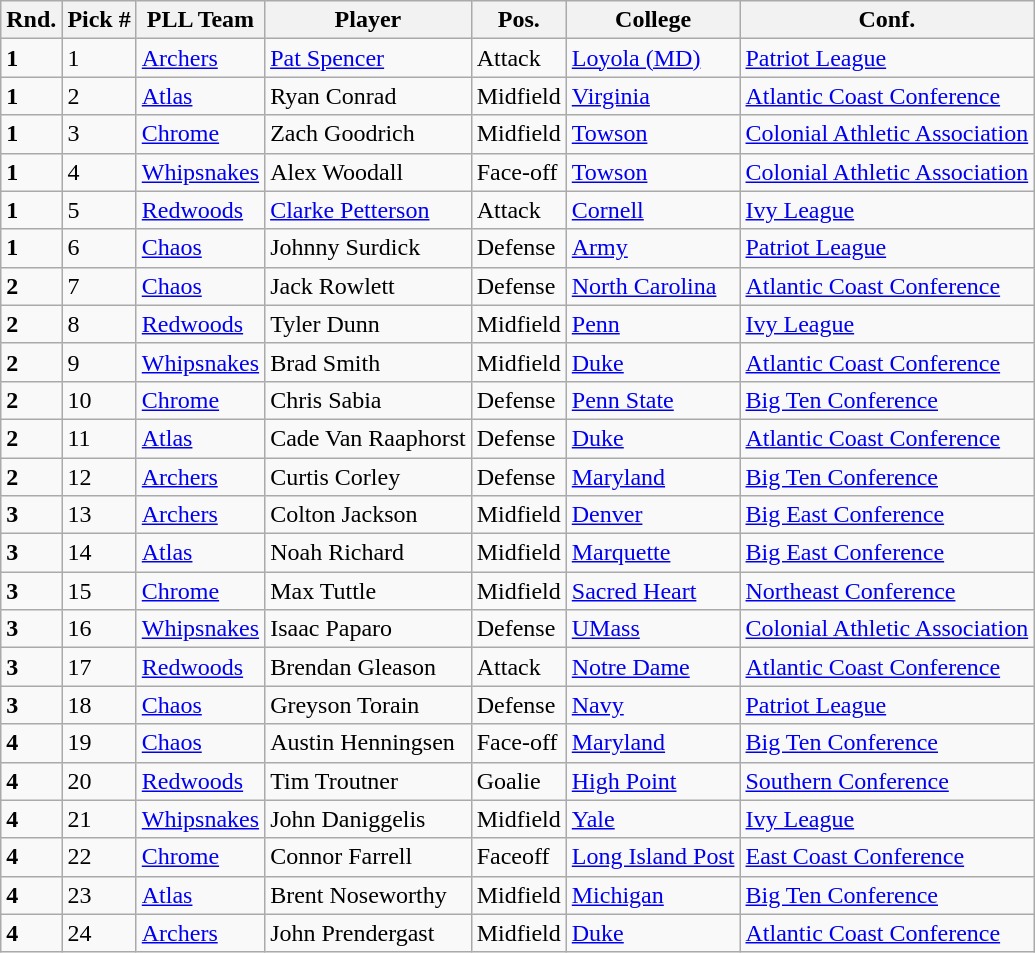<table class="wikitable" text-align:center;>
<tr>
<th>Rnd.</th>
<th>Pick #</th>
<th>PLL Team</th>
<th>Player</th>
<th>Pos.</th>
<th>College</th>
<th>Conf.</th>
</tr>
<tr>
<td><strong>1</strong></td>
<td>1</td>
<td><a href='#'>Archers</a></td>
<td><a href='#'>Pat Spencer</a></td>
<td>Attack</td>
<td><a href='#'>Loyola (MD)</a></td>
<td><a href='#'>Patriot League</a></td>
</tr>
<tr>
<td><strong>1</strong></td>
<td>2</td>
<td><a href='#'>Atlas</a></td>
<td>Ryan Conrad</td>
<td>Midfield</td>
<td><a href='#'>Virginia</a></td>
<td><a href='#'>Atlantic Coast Conference</a></td>
</tr>
<tr>
<td><strong>1</strong></td>
<td>3</td>
<td><a href='#'>Chrome</a></td>
<td>Zach Goodrich</td>
<td>Midfield</td>
<td><a href='#'>Towson</a></td>
<td><a href='#'>Colonial Athletic Association</a></td>
</tr>
<tr>
<td><strong>1</strong></td>
<td>4</td>
<td><a href='#'>Whipsnakes</a></td>
<td>Alex Woodall</td>
<td>Face-off</td>
<td><a href='#'>Towson</a></td>
<td><a href='#'>Colonial Athletic Association</a></td>
</tr>
<tr>
<td><strong>1</strong></td>
<td>5</td>
<td><a href='#'>Redwoods</a></td>
<td><a href='#'>Clarke Petterson</a></td>
<td>Attack</td>
<td><a href='#'>Cornell</a></td>
<td><a href='#'>Ivy League</a></td>
</tr>
<tr>
<td><strong>1</strong></td>
<td>6</td>
<td><a href='#'>Chaos</a></td>
<td>Johnny Surdick</td>
<td>Defense</td>
<td><a href='#'>Army</a></td>
<td><a href='#'>Patriot League</a></td>
</tr>
<tr>
<td><strong>2</strong></td>
<td>7</td>
<td><a href='#'>Chaos</a></td>
<td>Jack Rowlett</td>
<td>Defense</td>
<td><a href='#'>North Carolina</a></td>
<td><a href='#'>Atlantic Coast Conference</a></td>
</tr>
<tr>
<td><strong>2</strong></td>
<td>8</td>
<td><a href='#'>Redwoods</a></td>
<td>Tyler Dunn</td>
<td>Midfield</td>
<td><a href='#'>Penn</a></td>
<td><a href='#'>Ivy League</a></td>
</tr>
<tr>
<td><strong>2</strong></td>
<td>9</td>
<td><a href='#'>Whipsnakes</a></td>
<td>Brad Smith</td>
<td>Midfield</td>
<td><a href='#'>Duke</a></td>
<td><a href='#'>Atlantic Coast Conference</a></td>
</tr>
<tr>
<td><strong>2</strong></td>
<td>10</td>
<td><a href='#'>Chrome</a></td>
<td>Chris Sabia</td>
<td>Defense</td>
<td><a href='#'>Penn State</a></td>
<td><a href='#'>Big Ten Conference</a></td>
</tr>
<tr>
<td><strong>2</strong></td>
<td>11</td>
<td><a href='#'>Atlas</a></td>
<td>Cade Van Raaphorst</td>
<td>Defense</td>
<td><a href='#'>Duke</a></td>
<td><a href='#'>Atlantic Coast Conference</a></td>
</tr>
<tr>
<td><strong>2</strong></td>
<td>12</td>
<td><a href='#'>Archers</a></td>
<td>Curtis Corley</td>
<td>Defense</td>
<td><a href='#'>Maryland</a></td>
<td><a href='#'>Big Ten Conference</a></td>
</tr>
<tr>
<td><strong>3</strong></td>
<td>13</td>
<td><a href='#'>Archers</a></td>
<td>Colton Jackson</td>
<td>Midfield</td>
<td><a href='#'>Denver</a></td>
<td><a href='#'>Big East Conference</a></td>
</tr>
<tr>
<td><strong>3</strong></td>
<td>14</td>
<td><a href='#'>Atlas</a></td>
<td>Noah Richard</td>
<td>Midfield</td>
<td><a href='#'>Marquette</a></td>
<td><a href='#'>Big East Conference</a></td>
</tr>
<tr>
<td><strong>3</strong></td>
<td>15</td>
<td><a href='#'>Chrome</a></td>
<td>Max Tuttle</td>
<td>Midfield</td>
<td><a href='#'>Sacred Heart</a></td>
<td><a href='#'>Northeast Conference</a></td>
</tr>
<tr>
<td><strong>3</strong></td>
<td>16</td>
<td><a href='#'>Whipsnakes</a></td>
<td>Isaac Paparo</td>
<td>Defense</td>
<td><a href='#'>UMass</a></td>
<td><a href='#'>Colonial Athletic Association</a></td>
</tr>
<tr>
<td><strong>3</strong></td>
<td>17</td>
<td><a href='#'>Redwoods</a></td>
<td>Brendan Gleason</td>
<td>Attack</td>
<td><a href='#'>Notre Dame</a></td>
<td><a href='#'>Atlantic Coast Conference</a></td>
</tr>
<tr>
<td><strong>3</strong></td>
<td>18</td>
<td><a href='#'>Chaos</a></td>
<td>Greyson Torain</td>
<td>Defense</td>
<td><a href='#'>Navy</a></td>
<td><a href='#'>Patriot League</a></td>
</tr>
<tr>
<td><strong>4</strong></td>
<td>19</td>
<td><a href='#'>Chaos</a></td>
<td>Austin Henningsen</td>
<td>Face-off</td>
<td><a href='#'>Maryland</a></td>
<td><a href='#'>Big Ten Conference</a></td>
</tr>
<tr>
<td><strong>4</strong></td>
<td>20</td>
<td><a href='#'>Redwoods</a></td>
<td>Tim Troutner</td>
<td>Goalie</td>
<td><a href='#'>High Point</a></td>
<td><a href='#'>Southern Conference</a></td>
</tr>
<tr>
<td><strong>4</strong></td>
<td>21</td>
<td><a href='#'>Whipsnakes</a></td>
<td>John Daniggelis</td>
<td>Midfield</td>
<td><a href='#'>Yale</a></td>
<td><a href='#'>Ivy League</a></td>
</tr>
<tr>
<td><strong>4</strong></td>
<td>22</td>
<td><a href='#'>Chrome</a></td>
<td>Connor Farrell</td>
<td>Faceoff</td>
<td><a href='#'>Long Island Post</a></td>
<td><a href='#'>East Coast Conference</a></td>
</tr>
<tr>
<td><strong>4</strong></td>
<td>23</td>
<td><a href='#'>Atlas</a></td>
<td>Brent Noseworthy</td>
<td>Midfield</td>
<td><a href='#'>Michigan</a></td>
<td><a href='#'>Big Ten Conference</a></td>
</tr>
<tr>
<td><strong>4</strong></td>
<td>24</td>
<td><a href='#'>Archers</a></td>
<td>John Prendergast</td>
<td>Midfield</td>
<td><a href='#'>Duke</a></td>
<td><a href='#'>Atlantic Coast Conference</a></td>
</tr>
</table>
